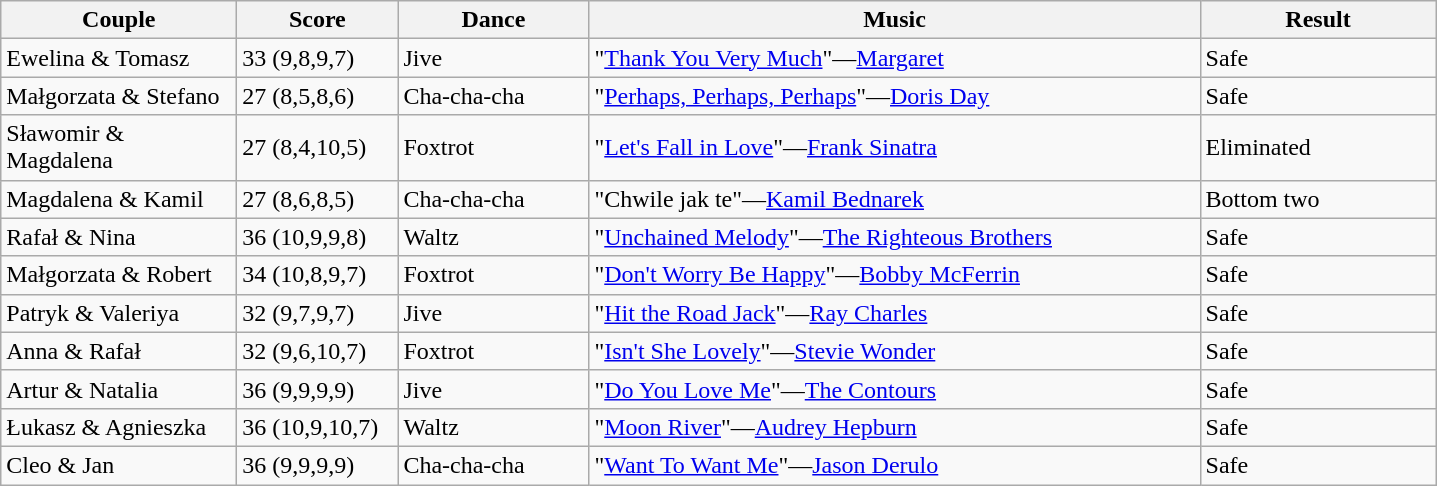<table class="wikitable">
<tr>
<th style="width:150px;">Couple</th>
<th style="width:100px;">Score</th>
<th style="width:120px;">Dance</th>
<th style="width:400px;">Music</th>
<th style="width:150px;">Result</th>
</tr>
<tr>
<td>Ewelina & Tomasz</td>
<td>33 (9,8,9,7)</td>
<td>Jive</td>
<td>"<a href='#'>Thank You Very Much</a>"—<a href='#'>Margaret</a></td>
<td>Safe</td>
</tr>
<tr>
<td>Małgorzata & Stefano</td>
<td>27 (8,5,8,6)</td>
<td>Cha-cha-cha</td>
<td>"<a href='#'>Perhaps, Perhaps, Perhaps</a>"—<a href='#'>Doris Day</a></td>
<td>Safe</td>
</tr>
<tr>
<td>Sławomir & Magdalena</td>
<td>27 (8,4,10,5)</td>
<td>Foxtrot</td>
<td>"<a href='#'>Let's Fall in Love</a>"—<a href='#'>Frank Sinatra</a></td>
<td>Eliminated</td>
</tr>
<tr>
<td>Magdalena & Kamil</td>
<td>27 (8,6,8,5)</td>
<td>Cha-cha-cha</td>
<td>"Chwile jak te"—<a href='#'>Kamil Bednarek</a></td>
<td>Bottom two</td>
</tr>
<tr>
<td>Rafał & Nina</td>
<td>36 (10,9,9,8)</td>
<td>Waltz</td>
<td>"<a href='#'>Unchained Melody</a>"—<a href='#'>The Righteous Brothers</a></td>
<td>Safe</td>
</tr>
<tr>
<td>Małgorzata & Robert</td>
<td>34 (10,8,9,7)</td>
<td>Foxtrot</td>
<td>"<a href='#'>Don't Worry Be Happy</a>"—<a href='#'>Bobby McFerrin</a></td>
<td>Safe</td>
</tr>
<tr>
<td>Patryk & Valeriya</td>
<td>32 (9,7,9,7)</td>
<td>Jive</td>
<td>"<a href='#'>Hit the Road Jack</a>"—<a href='#'>Ray Charles</a></td>
<td>Safe</td>
</tr>
<tr>
<td>Anna & Rafał</td>
<td>32 (9,6,10,7)</td>
<td>Foxtrot</td>
<td>"<a href='#'>Isn't She Lovely</a>"—<a href='#'>Stevie Wonder</a></td>
<td>Safe</td>
</tr>
<tr>
<td>Artur & Natalia</td>
<td>36 (9,9,9,9)</td>
<td>Jive</td>
<td>"<a href='#'>Do You Love Me</a>"—<a href='#'>The Contours</a></td>
<td>Safe</td>
</tr>
<tr>
<td>Łukasz & Agnieszka</td>
<td>36 (10,9,10,7)</td>
<td>Waltz</td>
<td>"<a href='#'>Moon River</a>"—<a href='#'>Audrey Hepburn</a></td>
<td>Safe</td>
</tr>
<tr>
<td>Cleo & Jan</td>
<td>36 (9,9,9,9)</td>
<td>Cha-cha-cha</td>
<td>"<a href='#'>Want To Want Me</a>"—<a href='#'>Jason Derulo</a></td>
<td>Safe</td>
</tr>
</table>
